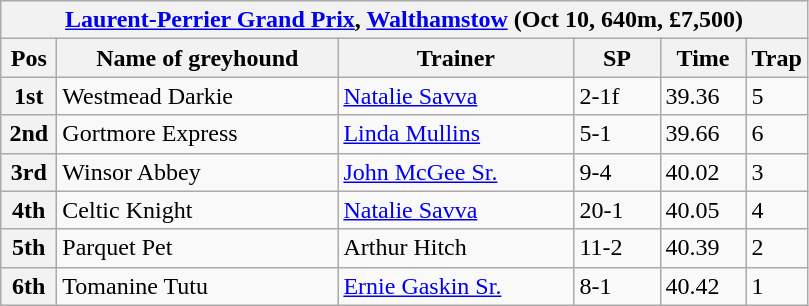<table class="wikitable">
<tr>
<th colspan="6"><a href='#'>Laurent-Perrier Grand Prix</a>, <a href='#'>Walthamstow</a> (Oct 10, 640m, £7,500)</th>
</tr>
<tr>
<th width=30>Pos</th>
<th width=180>Name of greyhound</th>
<th width=150>Trainer</th>
<th width=50>SP</th>
<th width=50>Time</th>
<th width=30>Trap</th>
</tr>
<tr>
<th>1st</th>
<td>Westmead Darkie</td>
<td><a href='#'>Natalie Savva</a></td>
<td>2-1f</td>
<td>39.36</td>
<td>5</td>
</tr>
<tr>
<th>2nd</th>
<td>Gortmore Express</td>
<td><a href='#'>Linda Mullins</a></td>
<td>5-1</td>
<td>39.66</td>
<td>6</td>
</tr>
<tr>
<th>3rd</th>
<td>Winsor Abbey</td>
<td><a href='#'>John McGee Sr.</a></td>
<td>9-4</td>
<td>40.02</td>
<td>3</td>
</tr>
<tr>
<th>4th</th>
<td>Celtic Knight</td>
<td><a href='#'>Natalie Savva</a></td>
<td>20-1</td>
<td>40.05</td>
<td>4</td>
</tr>
<tr>
<th>5th</th>
<td>Parquet Pet</td>
<td>Arthur Hitch</td>
<td>11-2</td>
<td>40.39</td>
<td>2</td>
</tr>
<tr>
<th>6th</th>
<td>Tomanine Tutu</td>
<td><a href='#'>Ernie Gaskin Sr.</a></td>
<td>8-1</td>
<td>40.42</td>
<td>1</td>
</tr>
</table>
